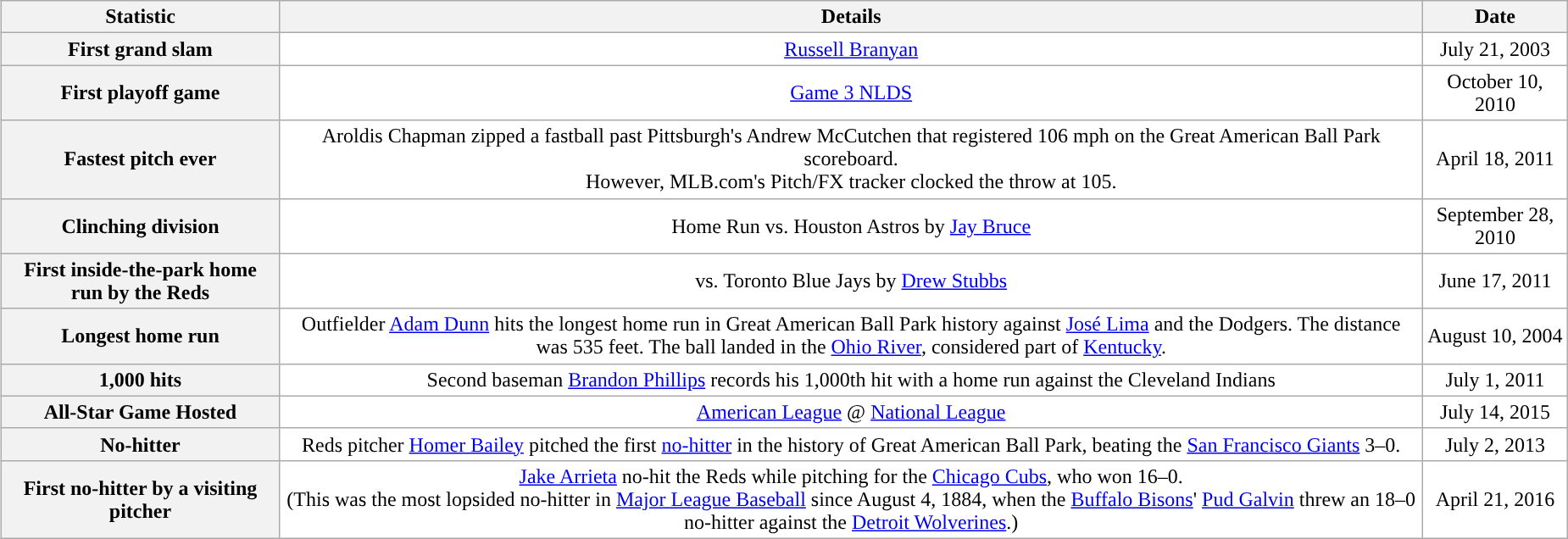<table class="wikitable" align=center style="margin-left:15px; text-align:center; background:#ffffff;">
<tr>
<th>Statistic</th>
<th>Details</th>
<th>Date</th>
</tr>
<tr>
<th>First grand slam</th>
<td><a href='#'>Russell Branyan</a></td>
<td>July 21, 2003</td>
</tr>
<tr>
<th>First playoff game</th>
<td><a href='#'>Game 3 NLDS</a></td>
<td>October 10, 2010</td>
</tr>
<tr>
<th>Fastest pitch ever</th>
<td>Aroldis Chapman zipped a fastball past Pittsburgh's Andrew McCutchen that registered 106 mph on the Great American Ball Park scoreboard.<br>However, MLB.com's Pitch/FX tracker clocked the throw at 105.</td>
<td>April 18, 2011</td>
</tr>
<tr>
<th>Clinching division</th>
<td>Home Run vs. Houston Astros by <a href='#'>Jay Bruce</a></td>
<td>September 28, 2010</td>
</tr>
<tr>
<th>First inside-the-park home run by the Reds</th>
<td>vs. Toronto Blue Jays by <a href='#'>Drew Stubbs</a></td>
<td>June 17, 2011</td>
</tr>
<tr>
<th>Longest home run</th>
<td>Outfielder <a href='#'>Adam Dunn</a> hits the longest home run in Great American Ball Park history against <a href='#'>José Lima</a> and the Dodgers. The distance was 535 feet. The ball landed in the <a href='#'>Ohio River</a>, considered part of <a href='#'>Kentucky</a>.</td>
<td>August 10, 2004</td>
</tr>
<tr>
<th>1,000 hits</th>
<td>Second baseman <a href='#'>Brandon Phillips</a> records his 1,000th hit with a home run against the Cleveland Indians</td>
<td>July 1, 2011</td>
</tr>
<tr>
<th>All-Star Game Hosted</th>
<td><a href='#'>American League</a> @ <a href='#'>National League</a></td>
<td>July 14, 2015</td>
</tr>
<tr>
<th>No-hitter</th>
<td>Reds pitcher <a href='#'>Homer Bailey</a> pitched the first <a href='#'>no-hitter</a> in the history of Great American Ball Park, beating the <a href='#'>San Francisco Giants</a> 3–0.</td>
<td>July 2, 2013</td>
</tr>
<tr>
<th>First no-hitter by a visiting pitcher</th>
<td><a href='#'>Jake Arrieta</a> no-hit the Reds while pitching for the <a href='#'>Chicago Cubs</a>, who won 16–0.<br>(This was the most lopsided no-hitter in <a href='#'>Major League Baseball</a> since August 4, 1884, when the <a href='#'>Buffalo Bisons</a>' <a href='#'>Pud Galvin</a> threw an 18–0 no-hitter against the <a href='#'>Detroit Wolverines</a>.)</td>
<td>April 21, 2016</td>
</tr>
</table>
